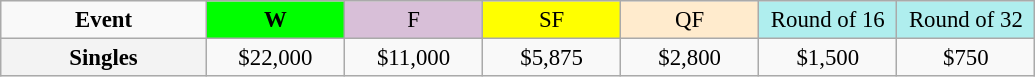<table class=wikitable style=font-size:95%;text-align:center>
<tr>
<td style="width:130px"><strong>Event</strong></td>
<td style="width:85px; background:lime"><strong>W</strong></td>
<td style="width:85px; background:thistle">F</td>
<td style="width:85px; background:#ffff00">SF</td>
<td style="width:85px; background:#ffebcd">QF</td>
<td style="width:85px; background:#afeeee">Round of 16</td>
<td style="width:85px; background:#afeeee">Round of 32</td>
</tr>
<tr>
<th style=background:#f3f3f3>Singles </th>
<td>$22,000</td>
<td>$11,000</td>
<td>$5,875</td>
<td>$2,800</td>
<td>$1,500</td>
<td>$750</td>
</tr>
</table>
